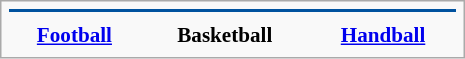<table class="infobox" style="font-size: 88%; width: 22em; text-align: center">
<tr>
<th colspan=3 style="font-size: 125%; background-color: #00529F; color: #FFFFFF"></th>
</tr>
<tr>
<th></th>
<th></th>
<th></th>
</tr>
<tr>
<th><a href='#'>Football</a></th>
<th>Basketball</th>
<th><a href='#'>Handball</a></th>
</tr>
</table>
